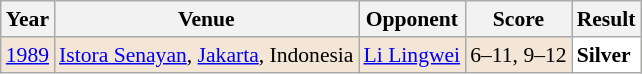<table class="sortable wikitable" style="font-size: 90%;">
<tr>
<th>Year</th>
<th>Venue</th>
<th>Opponent</th>
<th>Score</th>
<th>Result</th>
</tr>
<tr style="background:#F3E6D7">
<td align="center"><a href='#'>1989</a></td>
<td align="left"><a href='#'>Istora Senayan</a>, <a href='#'>Jakarta</a>, Indonesia</td>
<td align="left"> <a href='#'>Li Lingwei</a></td>
<td align="left">6–11, 9–12</td>
<td style="text-align:left; background:white"> <strong>Silver</strong></td>
</tr>
</table>
